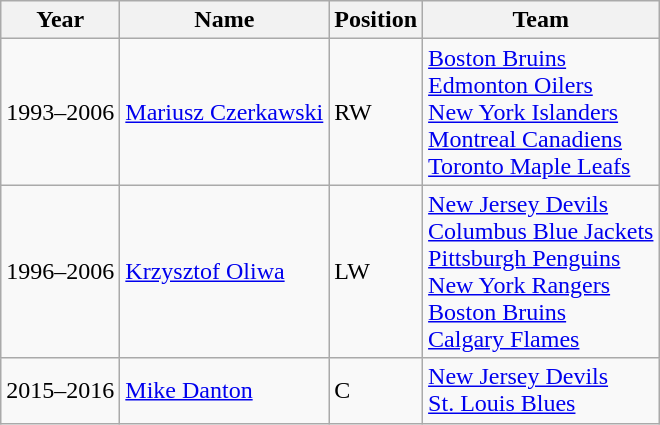<table class="wikitable">
<tr>
<th>Year</th>
<th>Name</th>
<th>Position</th>
<th>Team</th>
</tr>
<tr>
<td>1993–2006</td>
<td><a href='#'>Mariusz Czerkawski</a></td>
<td>RW</td>
<td><a href='#'>Boston Bruins</a><br> <a href='#'>Edmonton Oilers</a><br> <a href='#'>New York Islanders</a><br> <a href='#'>Montreal Canadiens</a><br> <a href='#'>Toronto Maple Leafs</a></td>
</tr>
<tr>
<td>1996–2006</td>
<td><a href='#'>Krzysztof Oliwa</a></td>
<td>LW</td>
<td><a href='#'>New Jersey Devils</a><br> <a href='#'>Columbus Blue Jackets</a><br> <a href='#'>Pittsburgh Penguins</a><br> <a href='#'>New York Rangers</a><br> <a href='#'>Boston Bruins</a><br> <a href='#'>Calgary Flames</a></td>
</tr>
<tr>
<td>2015–2016</td>
<td><a href='#'>Mike Danton</a></td>
<td>C</td>
<td><a href='#'>New Jersey Devils</a><br> <a href='#'>St. Louis Blues</a></td>
</tr>
</table>
